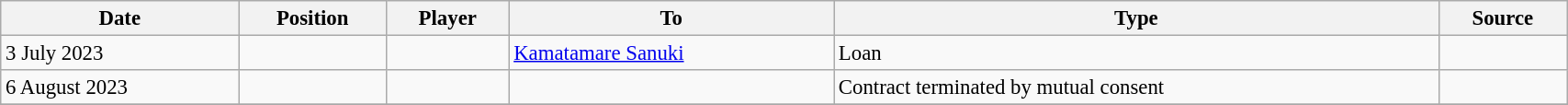<table class="wikitable sortable" style="width:90%; text-align:center; font-size:95%; text-align:left;">
<tr>
<th>Date</th>
<th>Position</th>
<th>Player</th>
<th>To</th>
<th>Type</th>
<th>Source</th>
</tr>
<tr>
<td>3 July 2023</td>
<td></td>
<td></td>
<td> <a href='#'>Kamatamare Sanuki</a></td>
<td>Loan</td>
<td></td>
</tr>
<tr>
<td>6 August 2023</td>
<td></td>
<td></td>
<td></td>
<td>Contract terminated by mutual consent</td>
<td></td>
</tr>
<tr>
</tr>
</table>
